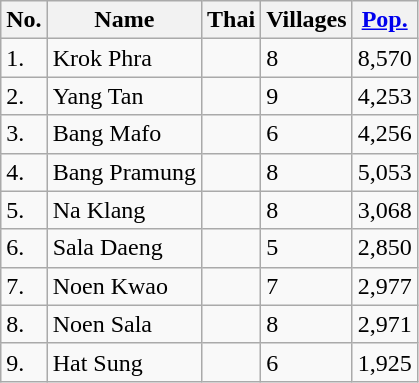<table class="wikitable sortable">
<tr>
<th>No.</th>
<th>Name</th>
<th>Thai</th>
<th>Villages</th>
<th><a href='#'>Pop.</a></th>
</tr>
<tr>
<td>1.</td>
<td>Krok Phra</td>
<td></td>
<td>8</td>
<td>8,570</td>
</tr>
<tr>
<td>2.</td>
<td>Yang Tan</td>
<td></td>
<td>9</td>
<td>4,253</td>
</tr>
<tr>
<td>3.</td>
<td>Bang Mafo</td>
<td></td>
<td>6</td>
<td>4,256</td>
</tr>
<tr>
<td>4.</td>
<td>Bang Pramung</td>
<td></td>
<td>8</td>
<td>5,053</td>
</tr>
<tr>
<td>5.</td>
<td>Na Klang</td>
<td></td>
<td>8</td>
<td>3,068</td>
</tr>
<tr>
<td>6.</td>
<td>Sala Daeng</td>
<td></td>
<td>5</td>
<td>2,850</td>
</tr>
<tr>
<td>7.</td>
<td>Noen Kwao</td>
<td></td>
<td>7</td>
<td>2,977</td>
</tr>
<tr>
<td>8.</td>
<td>Noen Sala</td>
<td></td>
<td>8</td>
<td>2,971</td>
</tr>
<tr>
<td>9.</td>
<td>Hat Sung</td>
<td></td>
<td>6</td>
<td>1,925</td>
</tr>
</table>
